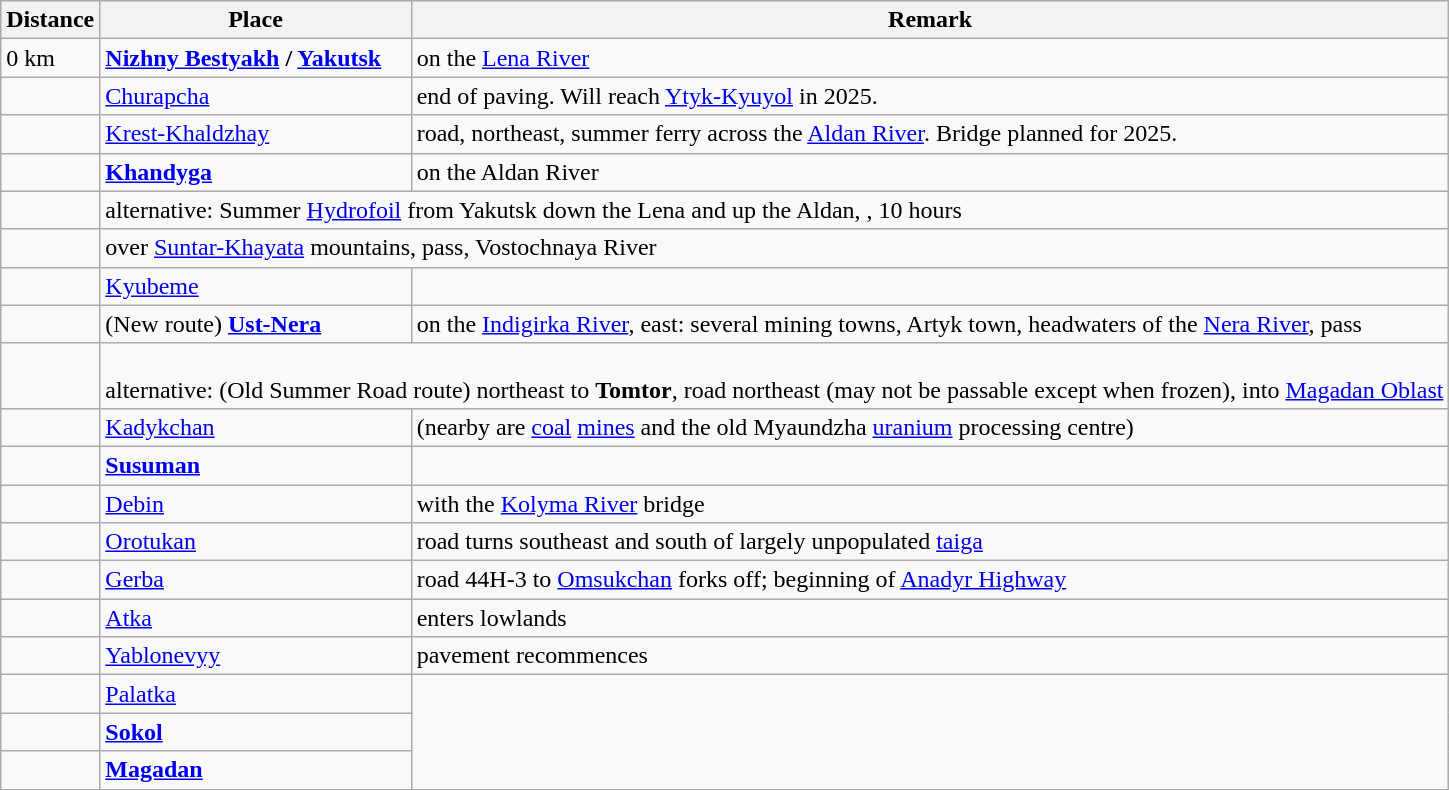<table class=wikitable>
<tr>
<th>Distance</th>
<th>Place</th>
<th>Remark</th>
</tr>
<tr>
<td>0 km</td>
<td><strong><a href='#'>Nizhny Bestyakh</a> / <a href='#'>Yakutsk</a></strong></td>
<td>on the <a href='#'>Lena River</a></td>
</tr>
<tr>
<td></td>
<td><a href='#'>Churapcha</a></td>
<td>end of paving. Will reach <a href='#'>Ytyk-Kyuyol</a> in 2025.</td>
</tr>
<tr>
<td></td>
<td><a href='#'>Krest-Khaldzhay</a></td>
<td colspan=9>road, northeast, summer ferry across the <a href='#'>Aldan River</a>. Bridge planned for 2025.</td>
</tr>
<tr>
<td></td>
<td><strong><a href='#'>Khandyga</a></strong></td>
<td>on the Aldan River</td>
</tr>
<tr>
<td></td>
<td colspan=9>alternative: Summer <a href='#'>Hydrofoil</a> from Yakutsk down the Lena and up the Aldan, , 10 hours</td>
</tr>
<tr>
<td></td>
<td colspan=9>over <a href='#'>Suntar-Khayata</a> mountains,  pass, Vostochnaya River</td>
</tr>
<tr>
<td></td>
<td><a href='#'>Kyubeme</a></td>
<td></td>
</tr>
<tr>
<td></td>
<td>(New route) <strong><a href='#'>Ust-Nera</a></strong></td>
<td>on the <a href='#'>Indigirka River</a>, east: several mining towns, Artyk town, headwaters of the <a href='#'>Nera River</a>,  pass</td>
</tr>
<tr>
<td></td>
<td colspan=9><br>alternative: 
(Old Summer Road route)  northeast to <strong>Tomtor</strong>,  road northeast (may not be passable except when frozen), into <a href='#'>Magadan Oblast</a></td>
</tr>
<tr>
<td></td>
<td><a href='#'>Kadykchan</a></td>
<td>(nearby are <a href='#'>coal</a> <a href='#'>mines</a> and the old Myaundzha <a href='#'>uranium</a> processing centre)</td>
</tr>
<tr>
<td></td>
<td><strong><a href='#'>Susuman</a></strong></td>
</tr>
<tr>
<td></td>
<td><a href='#'>Debin</a></td>
<td>with the <a href='#'>Kolyma River</a> bridge</td>
</tr>
<tr>
<td></td>
<td><a href='#'>Orotukan</a></td>
<td>road turns southeast and south  of largely unpopulated <a href='#'>taiga</a></td>
</tr>
<tr>
<td></td>
<td><a href='#'>Gerba</a></td>
<td>road 44H-3 to <a href='#'>Omsukchan</a> forks off; beginning of <a href='#'>Anadyr Highway</a></td>
</tr>
<tr>
<td></td>
<td><a href='#'>Atka</a></td>
<td>enters lowlands</td>
</tr>
<tr>
<td></td>
<td><a href='#'>Yablonevyy</a></td>
<td>pavement recommences </td>
</tr>
<tr>
<td></td>
<td><a href='#'>Palatka</a></td>
</tr>
<tr>
<td></td>
<td><strong><a href='#'>Sokol</a></strong></td>
</tr>
<tr>
<td></td>
<td><strong><a href='#'>Magadan</a></strong></td>
</tr>
</table>
